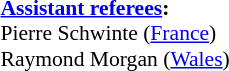<table style="width:100%; font-size:90%;">
<tr>
<td><br><strong><a href='#'>Assistant referees</a>:</strong>
<br>Pierre Schwinte (<a href='#'>France</a>)
<br>Raymond Morgan (<a href='#'>Wales</a>)</td>
</tr>
</table>
